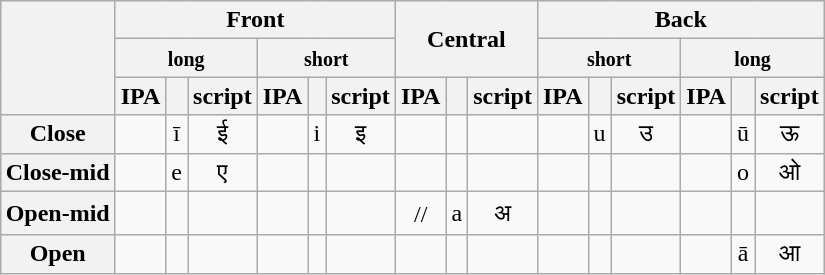<table class="wikitable" style="float: right; margin: 1em 2em; text-align: center;">
<tr>
<th rowspan="3"></th>
<th colspan="6">Front</th>
<th colspan="3" rowspan="2">Central</th>
<th colspan="6">Back</th>
</tr>
<tr>
<th colspan="3"><small>long</small></th>
<th colspan="3"><small>short</small></th>
<th colspan="3"><small>short</small></th>
<th colspan="3"><small>long</small></th>
</tr>
<tr>
<th>IPA</th>
<th></th>
<th>script</th>
<th>IPA</th>
<th></th>
<th>script</th>
<th>IPA</th>
<th></th>
<th>script</th>
<th>IPA</th>
<th></th>
<th>script</th>
<th>IPA</th>
<th></th>
<th>script</th>
</tr>
<tr>
<th>Close</th>
<td><big></big></td>
<td>ī</td>
<td>ई</td>
<td><big></big></td>
<td>i</td>
<td>इ</td>
<td></td>
<td></td>
<td></td>
<td><big></big></td>
<td>u</td>
<td>उ</td>
<td><big></big></td>
<td>ū</td>
<td>ऊ</td>
</tr>
<tr>
<th>Close-mid</th>
<td><big></big></td>
<td>e</td>
<td>ए</td>
<td></td>
<td></td>
<td></td>
<td></td>
<td></td>
<td></td>
<td></td>
<td></td>
<td></td>
<td><big></big></td>
<td>o</td>
<td>ओ</td>
</tr>
<tr>
<th>Open-mid</th>
<td></td>
<td></td>
<td></td>
<td></td>
<td></td>
<td></td>
<td><big></big>/<big></big>/<big></big></td>
<td>a</td>
<td>अ</td>
<td></td>
<td></td>
<td></td>
<td></td>
<td></td>
<td></td>
</tr>
<tr>
<th>Open</th>
<td></td>
<td></td>
<td></td>
<td></td>
<td></td>
<td></td>
<td></td>
<td></td>
<td></td>
<td></td>
<td></td>
<td></td>
<td><big></big></td>
<td>ā</td>
<td>आ</td>
</tr>
</table>
